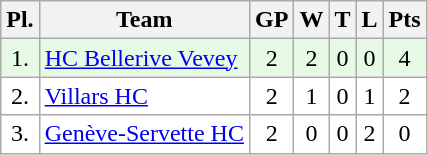<table class="wikitable">
<tr>
<th>Pl.</th>
<th>Team</th>
<th>GP</th>
<th>W</th>
<th>T</th>
<th>L</th>
<th>Pts</th>
</tr>
<tr align="center " bgcolor="#e6fae6">
<td>1.</td>
<td align="left"><a href='#'>HC Bellerive Vevey</a></td>
<td>2</td>
<td>2</td>
<td>0</td>
<td>0</td>
<td>4</td>
</tr>
<tr align="center "  bgcolor="#FFFFFF">
<td>2.</td>
<td align="left"><a href='#'>Villars HC</a></td>
<td>2</td>
<td>1</td>
<td>0</td>
<td>1</td>
<td>2</td>
</tr>
<tr align="center " bgcolor="#FFFFFF">
<td>3.</td>
<td align="left"><a href='#'>Genève-Servette HC</a></td>
<td>2</td>
<td>0</td>
<td>0</td>
<td>2</td>
<td>0</td>
</tr>
</table>
